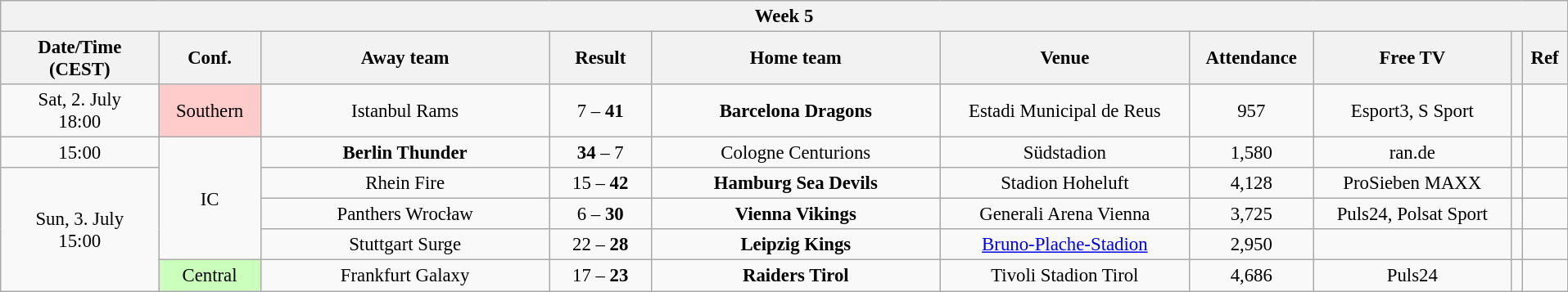<table class="mw-collapsible wikitable" style="font-size:95%; text-align:center; width:84em">
<tr>
<th colspan="10">Week 5</th>
</tr>
<tr>
<th style="width:8em;">Date/Time (CEST)</th>
<th style="width:5em;">Conf.</th>
<th style="width:15em;">Away team</th>
<th style="width:5em;">Result</th>
<th style="width:15em;">Home team</th>
<th>Venue</th>
<th>Attendance</th>
<th>Free TV</th>
<th></th>
<th>Ref</th>
</tr>
<tr>
<td>Sat, 2. July<br>18:00</td>
<td style="background:#FFCBCB">Southern</td>
<td>Istanbul Rams</td>
<td>7 – <strong>41</strong></td>
<td><strong>Barcelona Dragons</strong></td>
<td>Estadi Municipal de Reus</td>
<td>957</td>
<td>Esport3, S Sport<br></td>
<td></td>
<td></td>
</tr>
<tr>
<td>15:00</td>
<td rowspan="4">IC</td>
<td><strong>Berlin Thunder</strong></td>
<td><strong>34</strong> – 7</td>
<td>Cologne Centurions</td>
<td>Südstadion</td>
<td>1,580</td>
<td>ran.de</td>
<td></td>
<td></td>
</tr>
<tr>
<td rowspan="4">Sun, 3. July<br>15:00</td>
<td>Rhein Fire</td>
<td>15 – <strong>42</strong></td>
<td><strong>Hamburg Sea Devils</strong></td>
<td>Stadion Hoheluft</td>
<td>4,128</td>
<td>ProSieben MAXX</td>
<td></td>
<td></td>
</tr>
<tr>
<td>Panthers Wrocław</td>
<td>6 – <strong>30</strong></td>
<td><strong>Vienna Vikings</strong></td>
<td>Generali Arena Vienna</td>
<td>3,725</td>
<td>Puls24, Polsat Sport</td>
<td></td>
<td></td>
</tr>
<tr>
<td>Stuttgart Surge</td>
<td>22 – <strong>28</strong></td>
<td><strong>Leipzig Kings</strong></td>
<td><a href='#'>Bruno-Plache-Stadion</a></td>
<td>2,950</td>
<td></td>
<td></td>
<td></td>
</tr>
<tr>
<td style="background:#CBFFBC">Central</td>
<td>Frankfurt Galaxy</td>
<td>17 – <strong>23</strong></td>
<td><strong>Raiders Tirol</strong></td>
<td>Tivoli Stadion Tirol</td>
<td>4,686</td>
<td>Puls24</td>
<td></td>
<td></td>
</tr>
</table>
